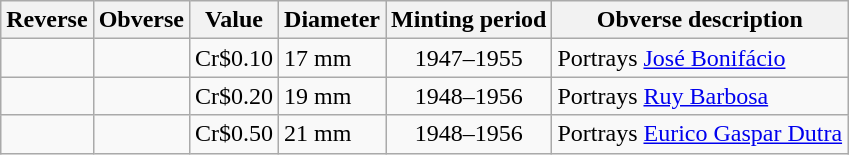<table class="wikitable">
<tr>
<th>Reverse</th>
<th>Obverse</th>
<th>Value</th>
<th>Diameter</th>
<th>Minting period</th>
<th>Obverse description</th>
</tr>
<tr>
<td></td>
<td></td>
<td>Cr$0.10</td>
<td>17 mm</td>
<td style="text-align: center;">1947–1955</td>
<td>Portrays <a href='#'>José Bonifácio</a></td>
</tr>
<tr>
<td></td>
<td></td>
<td>Cr$0.20</td>
<td>19 mm</td>
<td style="text-align: center;">1948–1956</td>
<td>Portrays <a href='#'>Ruy Barbosa</a></td>
</tr>
<tr>
<td></td>
<td></td>
<td>Cr$0.50</td>
<td>21 mm</td>
<td style="text-align: center;">1948–1956</td>
<td>Portrays <a href='#'>Eurico Gaspar Dutra</a></td>
</tr>
</table>
